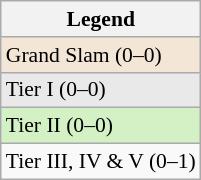<table class=wikitable style=font-size:90%>
<tr>
<th>Legend</th>
</tr>
<tr>
<td style="background:#f3e6d7;">Grand Slam (0–0)</td>
</tr>
<tr>
<td style="background:#e9e9e9;">Tier I (0–0)</td>
</tr>
<tr>
<td style="background:#d4f1c5;">Tier II (0–0)</td>
</tr>
<tr>
<td>Tier III, IV & V (0–1)</td>
</tr>
</table>
